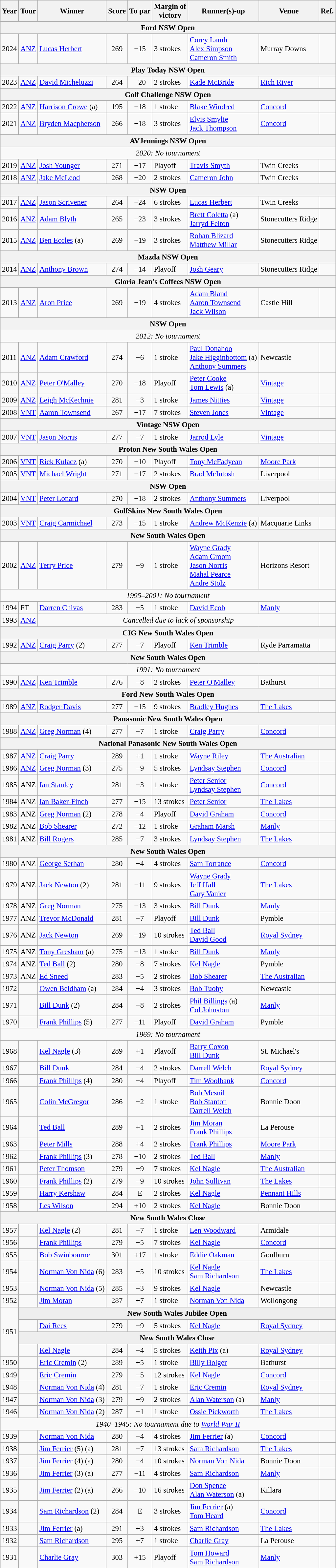<table class=wikitable style="font-size:95%">
<tr>
<th>Year</th>
<th>Tour</th>
<th>Winner</th>
<th>Score</th>
<th>To par</th>
<th>Margin of<br>victory</th>
<th>Runner(s)-up</th>
<th>Venue</th>
<th>Ref.</th>
</tr>
<tr>
<th colspan=9>Ford NSW Open</th>
</tr>
<tr>
<td>2024</td>
<td><a href='#'>ANZ</a></td>
<td> <a href='#'>Lucas Herbert</a></td>
<td align=center>269</td>
<td align=center>−15</td>
<td>3 strokes</td>
<td> <a href='#'>Corey Lamb</a><br> <a href='#'>Alex Simpson</a><br> <a href='#'>Cameron Smith</a></td>
<td>Murray Downs</td>
<td></td>
</tr>
<tr>
<th colspan=9>Play Today NSW Open</th>
</tr>
<tr>
<td>2023</td>
<td><a href='#'>ANZ</a></td>
<td> <a href='#'>David Micheluzzi</a></td>
<td align=center>264</td>
<td align=center>−20</td>
<td>2 strokes</td>
<td> <a href='#'>Kade McBride</a></td>
<td><a href='#'>Rich River</a></td>
<td></td>
</tr>
<tr>
<th colspan=9>Golf Challenge NSW Open</th>
</tr>
<tr>
<td>2022</td>
<td><a href='#'>ANZ</a></td>
<td> <a href='#'>Harrison Crowe</a> (a)</td>
<td align=center>195</td>
<td align=center>−18</td>
<td>1 stroke</td>
<td> <a href='#'>Blake Windred</a></td>
<td><a href='#'>Concord</a></td>
<td></td>
</tr>
<tr>
<td>2021</td>
<td><a href='#'>ANZ</a></td>
<td> <a href='#'>Bryden Macpherson</a></td>
<td align=center>266</td>
<td align=center>−18</td>
<td>3 strokes</td>
<td> <a href='#'>Elvis Smylie</a><br> <a href='#'>Jack Thompson</a></td>
<td><a href='#'>Concord</a></td>
<td></td>
</tr>
<tr>
<th colspan=9>AVJennings NSW Open</th>
</tr>
<tr>
<td colspan=9 align=center><em>2020: No tournament</em></td>
</tr>
<tr>
<td>2019</td>
<td><a href='#'>ANZ</a></td>
<td> <a href='#'>Josh Younger</a></td>
<td align=center>271</td>
<td align=center>−17</td>
<td>Playoff</td>
<td> <a href='#'>Travis Smyth</a></td>
<td>Twin Creeks</td>
<td></td>
</tr>
<tr>
<td>2018</td>
<td><a href='#'>ANZ</a></td>
<td> <a href='#'>Jake McLeod</a></td>
<td align=center>268</td>
<td align=center>−20</td>
<td>2 strokes</td>
<td> <a href='#'>Cameron John</a></td>
<td>Twin Creeks</td>
<td></td>
</tr>
<tr>
<th colspan=9>NSW Open</th>
</tr>
<tr>
<td>2017</td>
<td><a href='#'>ANZ</a></td>
<td> <a href='#'>Jason Scrivener</a></td>
<td align=center>264</td>
<td align=center>−24</td>
<td>6 strokes</td>
<td> <a href='#'>Lucas Herbert</a></td>
<td>Twin Creeks</td>
<td></td>
</tr>
<tr>
<td>2016</td>
<td><a href='#'>ANZ</a></td>
<td> <a href='#'>Adam Blyth</a></td>
<td align=center>265</td>
<td align=center>−23</td>
<td>3 strokes</td>
<td> <a href='#'>Brett Coletta</a> (a)<br> <a href='#'>Jarryd Felton</a></td>
<td>Stonecutters Ridge</td>
<td></td>
</tr>
<tr>
<td>2015</td>
<td><a href='#'>ANZ</a></td>
<td> <a href='#'>Ben Eccles</a> (a)</td>
<td align=center>269</td>
<td align=center>−19</td>
<td>3 strokes</td>
<td> <a href='#'>Rohan Blizard</a><br> <a href='#'>Matthew Millar</a></td>
<td>Stonecutters Ridge</td>
<td></td>
</tr>
<tr>
<th colspan=9>Mazda NSW Open</th>
</tr>
<tr>
<td>2014</td>
<td><a href='#'>ANZ</a></td>
<td> <a href='#'>Anthony Brown</a></td>
<td align=center>274</td>
<td align=center>−14</td>
<td>Playoff</td>
<td> <a href='#'>Josh Geary</a></td>
<td>Stonecutters Ridge</td>
<td></td>
</tr>
<tr>
<th colspan=9>Gloria Jean's Coffees NSW Open</th>
</tr>
<tr>
<td>2013</td>
<td><a href='#'>ANZ</a></td>
<td> <a href='#'>Aron Price</a></td>
<td align=center>269</td>
<td align=center>−19</td>
<td>4 strokes</td>
<td> <a href='#'>Adam Bland</a><br> <a href='#'>Aaron Townsend</a><br> <a href='#'>Jack Wilson</a></td>
<td>Castle Hill</td>
<td></td>
</tr>
<tr>
<th colspan=9>NSW Open</th>
</tr>
<tr>
<td align=center colspan=9><em>2012: No tournament</em></td>
</tr>
<tr>
<td>2011</td>
<td><a href='#'>ANZ</a></td>
<td> <a href='#'>Adam Crawford</a></td>
<td align=center>274</td>
<td align=center>−6</td>
<td>1 stroke</td>
<td> <a href='#'>Paul Donahoo</a><br> <a href='#'>Jake Higginbottom</a> (a)<br> <a href='#'>Anthony Summers</a></td>
<td>Newcastle</td>
<td></td>
</tr>
<tr>
<td>2010</td>
<td><a href='#'>ANZ</a></td>
<td> <a href='#'>Peter O'Malley</a></td>
<td align=center>270</td>
<td align=center>−18</td>
<td>Playoff</td>
<td> <a href='#'>Peter Cooke</a><br> <a href='#'>Tom Lewis</a> (a)</td>
<td><a href='#'>Vintage</a></td>
<td></td>
</tr>
<tr>
<td>2009</td>
<td><a href='#'>ANZ</a></td>
<td> <a href='#'>Leigh McKechnie</a></td>
<td align=center>281</td>
<td align=center>−3</td>
<td>1 stroke</td>
<td> <a href='#'>James Nitties</a></td>
<td><a href='#'>Vintage</a></td>
<td></td>
</tr>
<tr>
<td>2008</td>
<td><a href='#'>VNT</a></td>
<td> <a href='#'>Aaron Townsend</a></td>
<td align=center>267</td>
<td align=center>−17</td>
<td>7 strokes</td>
<td> <a href='#'>Steven Jones</a></td>
<td><a href='#'>Vintage</a></td>
<td></td>
</tr>
<tr>
<th colspan=9>Vintage NSW Open</th>
</tr>
<tr>
<td>2007</td>
<td><a href='#'>VNT</a></td>
<td> <a href='#'>Jason Norris</a></td>
<td align=center>277</td>
<td align=center>−7</td>
<td>1 stroke</td>
<td> <a href='#'>Jarrod Lyle</a></td>
<td><a href='#'>Vintage</a></td>
<td></td>
</tr>
<tr>
<th colspan=9>Proton New South Wales Open</th>
</tr>
<tr>
<td>2006</td>
<td><a href='#'>VNT</a></td>
<td> <a href='#'>Rick Kulacz</a> (a)</td>
<td align=center>270</td>
<td align=center>−10</td>
<td>Playoff</td>
<td> <a href='#'>Tony McFadyean</a></td>
<td><a href='#'>Moore Park</a></td>
<td></td>
</tr>
<tr>
<td>2005</td>
<td><a href='#'>VNT</a></td>
<td> <a href='#'>Michael Wright</a></td>
<td align=center>271</td>
<td align=center>−17</td>
<td>2 strokes</td>
<td> <a href='#'>Brad McIntosh</a></td>
<td>Liverpool</td>
<td></td>
</tr>
<tr>
<th colspan=9>NSW Open</th>
</tr>
<tr>
<td>2004</td>
<td><a href='#'>VNT</a></td>
<td> <a href='#'>Peter Lonard</a></td>
<td align=center>270</td>
<td align=center>−18</td>
<td>2 strokes</td>
<td> <a href='#'>Anthony Summers</a></td>
<td>Liverpool</td>
<td></td>
</tr>
<tr>
<th colspan=9>GolfSkins New South Wales Open</th>
</tr>
<tr>
<td>2003</td>
<td><a href='#'>VNT</a></td>
<td> <a href='#'>Craig Carmichael</a></td>
<td align=center>273</td>
<td align=center>−15</td>
<td>1 stroke</td>
<td> <a href='#'>Andrew McKenzie</a> (a)</td>
<td>Macquarie Links</td>
<td></td>
</tr>
<tr>
<th colspan=9>New South Wales Open</th>
</tr>
<tr>
<td>2002</td>
<td><a href='#'>ANZ</a></td>
<td> <a href='#'>Terry Price</a></td>
<td align=center>279</td>
<td align=center>−9</td>
<td>1 stroke</td>
<td> <a href='#'>Wayne Grady</a><br> <a href='#'>Adam Groom</a><br> <a href='#'>Jason Norris</a><br> <a href='#'>Mahal Pearce</a><br> <a href='#'>Andre Stolz</a></td>
<td>Horizons Resort</td>
<td></td>
</tr>
<tr>
<td align=center colspan=9><em>1995–2001: No tournament</em></td>
</tr>
<tr>
<td>1994</td>
<td>FT</td>
<td> <a href='#'>Darren Chivas</a></td>
<td align=center>283</td>
<td align=center>−5</td>
<td>1 stroke</td>
<td> <a href='#'>David Ecob</a></td>
<td><a href='#'>Manly</a></td>
<td></td>
</tr>
<tr>
<td>1993</td>
<td><a href='#'>ANZ</a></td>
<td colspan=6 align=center><em>Cancelled due to lack of sponsorship</em></td>
<td></td>
</tr>
<tr>
<th colspan=9>CIG New South Wales Open</th>
</tr>
<tr>
<td>1992</td>
<td><a href='#'>ANZ</a></td>
<td> <a href='#'>Craig Parry</a> (2)</td>
<td align=center>277</td>
<td align=center>−7</td>
<td>Playoff</td>
<td> <a href='#'>Ken Trimble</a></td>
<td>Ryde Parramatta</td>
<td></td>
</tr>
<tr>
<th colspan=9>New South Wales Open</th>
</tr>
<tr>
<td align=center colspan=9><em>1991: No tournament</em></td>
</tr>
<tr>
<td>1990</td>
<td><a href='#'>ANZ</a></td>
<td> <a href='#'>Ken Trimble</a></td>
<td align=center>276</td>
<td align=center>−8</td>
<td>2 strokes</td>
<td> <a href='#'>Peter O'Malley</a></td>
<td>Bathurst</td>
<td></td>
</tr>
<tr>
<th colspan=9>Ford New South Wales Open</th>
</tr>
<tr>
<td>1989</td>
<td><a href='#'>ANZ</a></td>
<td> <a href='#'>Rodger Davis</a></td>
<td align=center>277</td>
<td align=center>−15</td>
<td>9 strokes</td>
<td> <a href='#'>Bradley Hughes</a></td>
<td><a href='#'>The Lakes</a></td>
<td></td>
</tr>
<tr>
<th colspan=9>Panasonic New South Wales Open</th>
</tr>
<tr>
<td>1988</td>
<td><a href='#'>ANZ</a></td>
<td> <a href='#'>Greg Norman</a> (4)</td>
<td align=center>277</td>
<td align=center>−7</td>
<td>1 stroke</td>
<td> <a href='#'>Craig Parry</a></td>
<td><a href='#'>Concord</a></td>
<td></td>
</tr>
<tr>
<th colspan=9>National Panasonic New South Wales Open</th>
</tr>
<tr>
<td>1987</td>
<td><a href='#'>ANZ</a></td>
<td> <a href='#'>Craig Parry</a></td>
<td align=center>289</td>
<td align=center>+1</td>
<td>1 stroke</td>
<td> <a href='#'>Wayne Riley</a></td>
<td><a href='#'>The Australian</a></td>
<td></td>
</tr>
<tr>
<td>1986</td>
<td><a href='#'>ANZ</a></td>
<td> <a href='#'>Greg Norman</a> (3)</td>
<td align=center>275</td>
<td align=center>−9</td>
<td>5 strokes</td>
<td> <a href='#'>Lyndsay Stephen</a></td>
<td><a href='#'>Concord</a></td>
<td></td>
</tr>
<tr>
<td>1985</td>
<td>ANZ</td>
<td> <a href='#'>Ian Stanley</a></td>
<td align=center>281</td>
<td align=center>−3</td>
<td>1 stroke</td>
<td> <a href='#'>Peter Senior</a><br> <a href='#'>Lyndsay Stephen</a></td>
<td><a href='#'>Concord</a></td>
<td></td>
</tr>
<tr>
<td>1984</td>
<td>ANZ</td>
<td> <a href='#'>Ian Baker-Finch</a></td>
<td align=center>277</td>
<td align=center>−15</td>
<td>13 strokes</td>
<td> <a href='#'>Peter Senior</a></td>
<td><a href='#'>The Lakes</a></td>
<td></td>
</tr>
<tr>
<td>1983</td>
<td>ANZ</td>
<td> <a href='#'>Greg Norman</a> (2)</td>
<td align=center>278</td>
<td align=center>−4</td>
<td>Playoff</td>
<td> <a href='#'>David Graham</a></td>
<td><a href='#'>Concord</a></td>
<td></td>
</tr>
<tr>
<td>1982</td>
<td>ANZ</td>
<td> <a href='#'>Bob Shearer</a></td>
<td align=center>272</td>
<td align=center>−12</td>
<td>1 stroke</td>
<td> <a href='#'>Graham Marsh</a></td>
<td><a href='#'>Manly</a></td>
<td></td>
</tr>
<tr>
<td>1981</td>
<td>ANZ</td>
<td> <a href='#'>Bill Rogers</a></td>
<td align=center>285</td>
<td align=center>−7</td>
<td>3 strokes</td>
<td> <a href='#'>Lyndsay Stephen</a></td>
<td><a href='#'>The Lakes</a></td>
<td></td>
</tr>
<tr>
<th colspan=9>New South Wales Open</th>
</tr>
<tr>
<td>1980</td>
<td>ANZ</td>
<td> <a href='#'>George Serhan</a></td>
<td align=center>280</td>
<td align=center>−4</td>
<td>4 strokes</td>
<td> <a href='#'>Sam Torrance</a></td>
<td><a href='#'>Concord</a></td>
<td></td>
</tr>
<tr>
<td>1979</td>
<td>ANZ</td>
<td> <a href='#'>Jack Newton</a> (2)</td>
<td align=center>281</td>
<td align=center>−11</td>
<td>9 strokes</td>
<td> <a href='#'>Wayne Grady</a><br> <a href='#'>Jeff Hall</a><br> <a href='#'>Gary Vanier</a></td>
<td><a href='#'>The Lakes</a></td>
<td></td>
</tr>
<tr>
<td>1978</td>
<td>ANZ</td>
<td> <a href='#'>Greg Norman</a></td>
<td align=center>275</td>
<td align=center>−13</td>
<td>3 strokes</td>
<td> <a href='#'>Bill Dunk</a></td>
<td><a href='#'>Manly</a></td>
<td></td>
</tr>
<tr>
<td>1977</td>
<td>ANZ</td>
<td> <a href='#'>Trevor McDonald</a></td>
<td align=center>281</td>
<td align=center>−7</td>
<td>Playoff</td>
<td> <a href='#'>Bill Dunk</a></td>
<td>Pymble</td>
<td></td>
</tr>
<tr>
<td>1976</td>
<td>ANZ</td>
<td> <a href='#'>Jack Newton</a></td>
<td align=center>269</td>
<td align=center>−19</td>
<td>10 strokes</td>
<td> <a href='#'>Ted Ball</a><br> <a href='#'>David Good</a></td>
<td><a href='#'>Royal Sydney</a></td>
<td></td>
</tr>
<tr>
<td>1975</td>
<td>ANZ</td>
<td> <a href='#'>Tony Gresham</a> (a)</td>
<td align=center>275</td>
<td align=center>−13</td>
<td>1 stroke</td>
<td> <a href='#'>Bill Dunk</a></td>
<td><a href='#'>Manly</a></td>
<td></td>
</tr>
<tr>
<td>1974</td>
<td>ANZ</td>
<td> <a href='#'>Ted Ball</a> (2)</td>
<td align=center>280</td>
<td align=center>−8</td>
<td>7 strokes</td>
<td> <a href='#'>Kel Nagle</a></td>
<td>Pymble</td>
<td></td>
</tr>
<tr>
<td>1973</td>
<td>ANZ</td>
<td> <a href='#'>Ed Sneed</a></td>
<td align=center>283</td>
<td align=center>−5</td>
<td>2 strokes</td>
<td> <a href='#'>Bob Shearer</a></td>
<td><a href='#'>The Australian</a></td>
<td></td>
</tr>
<tr>
<td>1972</td>
<td></td>
<td> <a href='#'>Owen Beldham</a> (a)</td>
<td align=center>284</td>
<td align=center>−4</td>
<td>3 strokes</td>
<td> <a href='#'>Bob Tuohy</a></td>
<td>Newcastle</td>
<td></td>
</tr>
<tr>
<td>1971</td>
<td></td>
<td> <a href='#'>Bill Dunk</a> (2)</td>
<td align=center>284</td>
<td align=center>−8</td>
<td>2 strokes</td>
<td> <a href='#'>Phil Billings</a> (a)<br> <a href='#'>Col Johnston</a></td>
<td><a href='#'>Manly</a></td>
<td></td>
</tr>
<tr>
<td>1970</td>
<td></td>
<td> <a href='#'>Frank Phillips</a> (5)</td>
<td align=center>277</td>
<td align=center>−11</td>
<td>Playoff</td>
<td> <a href='#'>David Graham</a></td>
<td>Pymble</td>
<td></td>
</tr>
<tr>
<td align=center colspan=9><em>1969: No tournament</em></td>
</tr>
<tr>
<td>1968</td>
<td></td>
<td> <a href='#'>Kel Nagle</a> (3)</td>
<td align=center>289</td>
<td align=center>+1</td>
<td>Playoff</td>
<td> <a href='#'>Barry Coxon</a><br> <a href='#'>Bill Dunk</a></td>
<td>St. Michael's</td>
<td></td>
</tr>
<tr>
<td>1967</td>
<td></td>
<td> <a href='#'>Bill Dunk</a></td>
<td align=center>284</td>
<td align=center>−4</td>
<td>2 strokes</td>
<td> <a href='#'>Darrell Welch</a></td>
<td><a href='#'>Royal Sydney</a></td>
<td></td>
</tr>
<tr>
<td>1966</td>
<td></td>
<td> <a href='#'>Frank Phillips</a> (4)</td>
<td align=center>280</td>
<td align=center>−4</td>
<td>Playoff</td>
<td> <a href='#'>Tim Woolbank</a></td>
<td><a href='#'>Concord</a></td>
<td></td>
</tr>
<tr>
<td>1965</td>
<td></td>
<td> <a href='#'>Colin McGregor</a></td>
<td align=center>286</td>
<td align=center>−2</td>
<td>1 stroke</td>
<td> <a href='#'>Bob Mesnil</a><br> <a href='#'>Bob Stanton</a><br> <a href='#'>Darrell Welch</a></td>
<td>Bonnie Doon</td>
<td></td>
</tr>
<tr>
<td>1964</td>
<td></td>
<td> <a href='#'>Ted Ball</a></td>
<td align=center>289</td>
<td align=center>+1</td>
<td>2 strokes</td>
<td> <a href='#'>Jim Moran</a><br> <a href='#'>Frank Phillips</a></td>
<td>La Perouse</td>
<td></td>
</tr>
<tr>
<td>1963</td>
<td></td>
<td> <a href='#'>Peter Mills</a></td>
<td align=center>288</td>
<td align=center>+4</td>
<td>2 strokes</td>
<td> <a href='#'>Frank Phillips</a></td>
<td><a href='#'>Moore Park</a></td>
<td></td>
</tr>
<tr>
<td>1962</td>
<td></td>
<td> <a href='#'>Frank Phillips</a> (3)</td>
<td align=center>278</td>
<td align=center>−10</td>
<td>2 strokes</td>
<td> <a href='#'>Ted Ball</a></td>
<td><a href='#'>Manly</a></td>
<td></td>
</tr>
<tr>
<td>1961</td>
<td></td>
<td> <a href='#'>Peter Thomson</a></td>
<td align=center>279</td>
<td align=center>−9</td>
<td>7 strokes</td>
<td> <a href='#'>Kel Nagle</a></td>
<td><a href='#'>The Australian</a></td>
<td></td>
</tr>
<tr>
<td>1960</td>
<td></td>
<td> <a href='#'>Frank Phillips</a> (2)</td>
<td align=center>279</td>
<td align=center>−9</td>
<td>10 strokes</td>
<td> <a href='#'>John Sullivan</a></td>
<td><a href='#'>The Lakes</a></td>
<td></td>
</tr>
<tr>
<td>1959</td>
<td></td>
<td> <a href='#'>Harry Kershaw</a></td>
<td align=center>284</td>
<td align=center>E</td>
<td>2 strokes</td>
<td> <a href='#'>Kel Nagle</a></td>
<td><a href='#'>Pennant Hills</a></td>
<td></td>
</tr>
<tr>
<td>1958</td>
<td></td>
<td> <a href='#'>Les Wilson</a></td>
<td align=center>294</td>
<td align=center>+10</td>
<td>2 strokes</td>
<td> <a href='#'>Kel Nagle</a></td>
<td>Bonnie Doon</td>
<td></td>
</tr>
<tr>
<th colspan=9>New South Wales Close</th>
</tr>
<tr>
<td>1957</td>
<td></td>
<td> <a href='#'>Kel Nagle</a> (2)</td>
<td align=center>281</td>
<td align=center>−7</td>
<td>1 stroke</td>
<td> <a href='#'>Len Woodward</a></td>
<td>Armidale</td>
<td></td>
</tr>
<tr>
<td>1956</td>
<td></td>
<td> <a href='#'>Frank Phillips</a></td>
<td align=center>279</td>
<td align=center>−5</td>
<td>7 strokes</td>
<td> <a href='#'>Kel Nagle</a></td>
<td><a href='#'>Concord</a></td>
<td></td>
</tr>
<tr>
<td>1955</td>
<td></td>
<td> <a href='#'>Bob Swinbourne</a></td>
<td align=center>301</td>
<td align=center>+17</td>
<td>1 stroke</td>
<td> <a href='#'>Eddie Oakman</a></td>
<td>Goulburn</td>
<td></td>
</tr>
<tr>
<td>1954</td>
<td></td>
<td> <a href='#'>Norman Von Nida</a> (6)</td>
<td align=center>283</td>
<td align=center>−5</td>
<td>10 strokes</td>
<td> <a href='#'>Kel Nagle</a><br> <a href='#'>Sam Richardson</a></td>
<td><a href='#'>The Lakes</a></td>
<td></td>
</tr>
<tr>
<td>1953</td>
<td></td>
<td> <a href='#'>Norman Von Nida</a> (5)</td>
<td align=center>285</td>
<td align=center>−3</td>
<td>9 strokes</td>
<td> <a href='#'>Kel Nagle</a></td>
<td>Newcastle</td>
<td></td>
</tr>
<tr>
<td>1952</td>
<td></td>
<td> <a href='#'>Jim Moran</a></td>
<td align=center>287</td>
<td align=center>+7</td>
<td>1 stroke</td>
<td> <a href='#'>Norman Von Nida</a></td>
<td>Wollongong</td>
<td></td>
</tr>
<tr>
<td rowspan=4>1951</td>
<td style="background:#eeeeee;" colspan=8 align=center><strong>New South Wales Jubilee Open</strong></td>
</tr>
<tr>
<td></td>
<td> <a href='#'>Dai Rees</a></td>
<td align=center>279</td>
<td align=center>−9</td>
<td>5 strokes</td>
<td> <a href='#'>Kel Nagle</a></td>
<td><a href='#'>Royal Sydney</a></td>
<td></td>
</tr>
<tr>
<td style="background:#eeeeee;" colspan=9 align=center><strong>New South Wales Close</strong></td>
</tr>
<tr>
<td></td>
<td> <a href='#'>Kel Nagle</a></td>
<td align=center>284</td>
<td align=center>−4</td>
<td>5 strokes</td>
<td> <a href='#'>Keith Pix</a> (a)</td>
<td><a href='#'>Royal Sydney</a></td>
<td></td>
</tr>
<tr>
<td>1950</td>
<td></td>
<td> <a href='#'>Eric Cremin</a> (2)</td>
<td align=center>289</td>
<td align=center>+5</td>
<td>1 stroke</td>
<td> <a href='#'>Billy Bolger</a></td>
<td>Bathurst</td>
<td></td>
</tr>
<tr>
<td>1949</td>
<td></td>
<td> <a href='#'>Eric Cremin</a></td>
<td align=center>279</td>
<td align=center>−5</td>
<td>12 strokes</td>
<td> <a href='#'>Kel Nagle</a></td>
<td><a href='#'>Concord</a></td>
<td></td>
</tr>
<tr>
<td>1948</td>
<td></td>
<td> <a href='#'>Norman Von Nida</a> (4)</td>
<td align=center>281</td>
<td align=center>−7</td>
<td>1 stroke</td>
<td> <a href='#'>Eric Cremin</a></td>
<td><a href='#'>Royal Sydney</a></td>
<td></td>
</tr>
<tr>
<td>1947</td>
<td></td>
<td> <a href='#'>Norman Von Nida</a> (3)</td>
<td align=center>279</td>
<td align=center>−9</td>
<td>2 strokes</td>
<td> <a href='#'>Alan Waterson</a> (a)</td>
<td><a href='#'>Manly</a></td>
<td></td>
</tr>
<tr>
<td>1946</td>
<td></td>
<td> <a href='#'>Norman Von Nida</a> (2)</td>
<td align=center>287</td>
<td align=center>−1</td>
<td>1 stroke</td>
<td> <a href='#'>Ossie Pickworth</a></td>
<td><a href='#'>The Lakes</a></td>
<td></td>
</tr>
<tr>
<td align=center colspan=9><em>1940–1945: No tournament due to <a href='#'>World War II</a></em></td>
</tr>
<tr>
<td>1939</td>
<td></td>
<td> <a href='#'>Norman Von Nida</a></td>
<td align=center>280</td>
<td align=center>−4</td>
<td>4 strokes</td>
<td> <a href='#'>Jim Ferrier</a> (a)</td>
<td><a href='#'>Concord</a></td>
<td></td>
</tr>
<tr>
<td>1938</td>
<td></td>
<td> <a href='#'>Jim Ferrier</a> (5) (a)</td>
<td align=center>281</td>
<td align=center>−7</td>
<td>13 strokes</td>
<td> <a href='#'>Sam Richardson</a></td>
<td><a href='#'>The Lakes</a></td>
<td></td>
</tr>
<tr>
<td>1937</td>
<td></td>
<td> <a href='#'>Jim Ferrier</a> (4) (a)</td>
<td align=center>280</td>
<td align=center>−4</td>
<td>10 strokes</td>
<td> <a href='#'>Norman Von Nida</a></td>
<td>Bonnie Doon</td>
<td></td>
</tr>
<tr>
<td>1936</td>
<td></td>
<td> <a href='#'>Jim Ferrier</a> (3) (a)</td>
<td align=center>277</td>
<td align=center>−11</td>
<td>4 strokes</td>
<td> <a href='#'>Sam Richardson</a></td>
<td><a href='#'>Manly</a></td>
<td></td>
</tr>
<tr>
<td>1935</td>
<td></td>
<td> <a href='#'>Jim Ferrier</a> (2) (a)</td>
<td align=center>266</td>
<td align=center>−10</td>
<td>16 strokes</td>
<td> <a href='#'>Don Spence</a><br> <a href='#'>Alan Waterson</a> (a)</td>
<td>Killara</td>
<td></td>
</tr>
<tr>
<td>1934</td>
<td></td>
<td> <a href='#'>Sam Richardson</a> (2)</td>
<td align=center>284</td>
<td align=center>E</td>
<td>3 strokes</td>
<td> <a href='#'>Jim Ferrier</a> (a)<br> <a href='#'>Tom Heard</a></td>
<td><a href='#'>Concord</a></td>
<td></td>
</tr>
<tr>
<td>1933</td>
<td></td>
<td> <a href='#'>Jim Ferrier</a> (a)</td>
<td align=center>291</td>
<td align=center>+3</td>
<td>4 strokes</td>
<td> <a href='#'>Sam Richardson</a></td>
<td><a href='#'>The Lakes</a></td>
<td></td>
</tr>
<tr>
<td>1932</td>
<td></td>
<td> <a href='#'>Sam Richardson</a></td>
<td align=center>295</td>
<td align=center>+7</td>
<td>1 stroke</td>
<td> <a href='#'>Charlie Gray</a></td>
<td>La Perouse</td>
<td></td>
</tr>
<tr>
<td>1931</td>
<td></td>
<td> <a href='#'>Charlie Gray</a></td>
<td align=center>303</td>
<td align=center>+15</td>
<td>Playoff</td>
<td> <a href='#'>Tom Howard</a><br> <a href='#'>Sam Richardson</a></td>
<td><a href='#'>Manly</a></td>
<td></td>
</tr>
</table>
